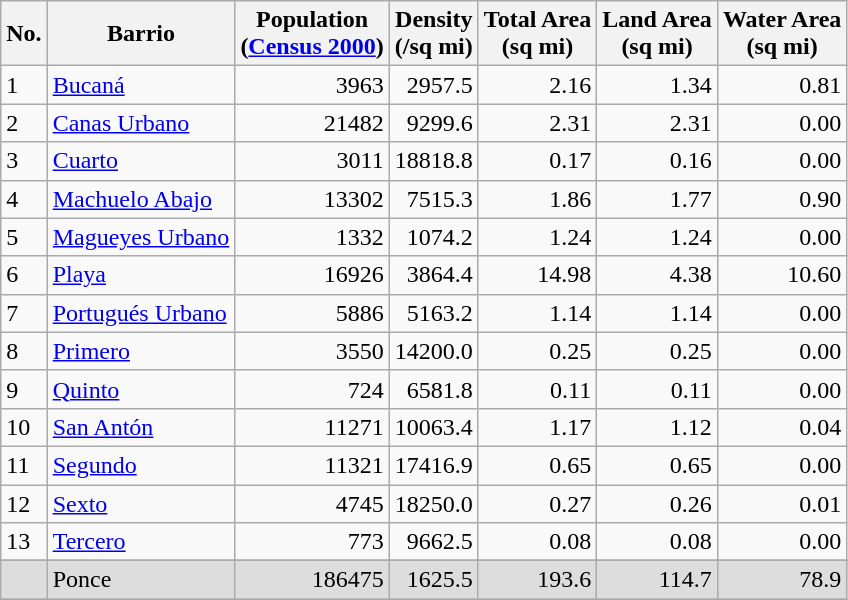<table class="wikitable sortable">
<tr>
<th>No.</th>
<th>Barrio</th>
<th>Population<br>(<a href='#'>Census 2000</a>)</th>
<th>Density<br>(/sq mi)</th>
<th>Total Area<br>(sq mi)</th>
<th>Land Area<br>(sq mi)</th>
<th>Water Area<br>(sq mi)</th>
</tr>
<tr>
<td>1</td>
<td><a href='#'>Bucaná</a></td>
<td align="right">3963</td>
<td align="right">2957.5</td>
<td align="right">2.16</td>
<td align="right">1.34</td>
<td align="right">0.81</td>
</tr>
<tr>
<td>2</td>
<td><a href='#'>Canas Urbano</a></td>
<td align="right">21482</td>
<td align="right">9299.6</td>
<td align="right">2.31</td>
<td align="right">2.31</td>
<td align="right">0.00</td>
</tr>
<tr>
<td>3</td>
<td><a href='#'>Cuarto</a></td>
<td align="right">3011</td>
<td align="right">18818.8</td>
<td align="right">0.17</td>
<td align="right">0.16</td>
<td align="right">0.00</td>
</tr>
<tr>
<td>4</td>
<td><a href='#'>Machuelo Abajo</a></td>
<td align="right">13302</td>
<td align="right">7515.3</td>
<td align="right">1.86</td>
<td align="right">1.77</td>
<td align="right">0.90</td>
</tr>
<tr>
<td>5</td>
<td><a href='#'>Magueyes Urbano</a></td>
<td align="right">1332</td>
<td align="right">1074.2</td>
<td align="right">1.24</td>
<td align="right">1.24</td>
<td align="right">0.00</td>
</tr>
<tr>
<td>6</td>
<td><a href='#'>Playa</a></td>
<td align="right">16926</td>
<td align="right">3864.4</td>
<td align="right">14.98</td>
<td align="right">4.38</td>
<td align="right">10.60</td>
</tr>
<tr>
<td>7</td>
<td><a href='#'>Portugués Urbano</a></td>
<td align="right">5886</td>
<td align="right">5163.2</td>
<td align="right">1.14</td>
<td align="right">1.14</td>
<td align="right">0.00</td>
</tr>
<tr>
<td>8</td>
<td><a href='#'>Primero</a></td>
<td align="right">3550</td>
<td align="right">14200.0</td>
<td align="right">0.25</td>
<td align="right">0.25</td>
<td align="right">0.00</td>
</tr>
<tr>
<td>9</td>
<td><a href='#'>Quinto</a></td>
<td align="right">724</td>
<td align="right">6581.8</td>
<td align="right">0.11</td>
<td align="right">0.11</td>
<td align="right">0.00</td>
</tr>
<tr>
<td>10</td>
<td><a href='#'>San Antón</a></td>
<td align="right">11271</td>
<td align="right">10063.4</td>
<td align="right">1.17</td>
<td align="right">1.12</td>
<td align="right">0.04</td>
</tr>
<tr>
<td>11</td>
<td><a href='#'>Segundo</a></td>
<td align="right">11321</td>
<td align="right">17416.9</td>
<td align="right">0.65</td>
<td align="right">0.65</td>
<td align="right">0.00</td>
</tr>
<tr>
<td>12</td>
<td><a href='#'>Sexto</a></td>
<td align="right">4745</td>
<td align="right">18250.0</td>
<td align="right">0.27</td>
<td align="right">0.26</td>
<td align="right">0.01</td>
</tr>
<tr>
<td>13</td>
<td><a href='#'>Tercero</a></td>
<td align="right">773</td>
<td align="right">9662.5</td>
<td align="right">0.08</td>
<td align="right">0.08</td>
<td align="right">0.00</td>
</tr>
<tr>
</tr>
<tr style="background: #DDDDDD;" class="sortbottom">
<td> </td>
<td>Ponce</td>
<td align="right">186475</td>
<td align="right">1625.5</td>
<td align="right">193.6</td>
<td align="right">114.7</td>
<td align="right">78.9</td>
</tr>
<tr bgcolor=#ffffff class="sortbottom">
</tr>
</table>
